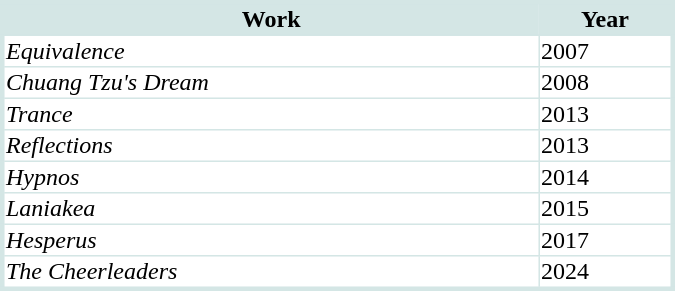<table class="sortable" border=1 style="border-collapse: collapse; border-style: solid; border-width: medium; border-color: #d4e6e5;" width="450px">
<tr style="background:#d4e6e5;">
<th width="80%">Work</th>
<th width="20%">Year</th>
</tr>
<tr>
<td><em>Equivalence</em></td>
<td>2007</td>
</tr>
<tr>
<td><em>Chuang Tzu's Dream</em></td>
<td>2008</td>
</tr>
<tr>
<td><em>Trance</em></td>
<td>2013</td>
</tr>
<tr>
<td><em>Reflections</em></td>
<td>2013</td>
</tr>
<tr>
<td><em>Hypnos</em></td>
<td>2014</td>
</tr>
<tr>
<td><em>Laniakea</em></td>
<td>2015</td>
</tr>
<tr>
<td><em>Hesperus</em></td>
<td>2017</td>
</tr>
<tr>
<td><em>The Cheerleaders</em></td>
<td>2024</td>
</tr>
</table>
